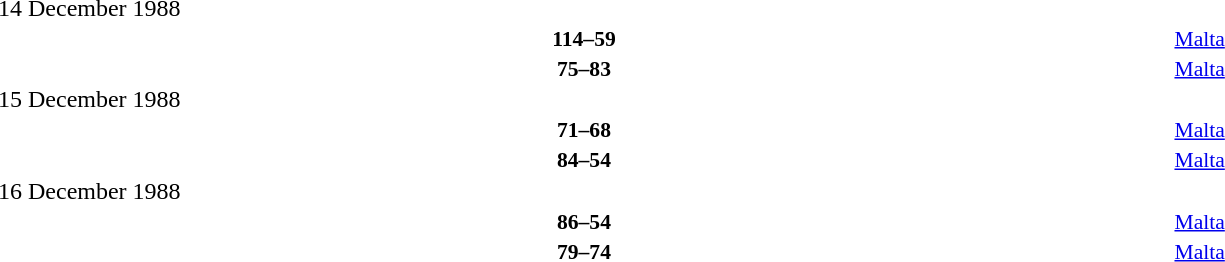<table style="width:100%;" cellspacing="1">
<tr>
<th width=25%></th>
<th width=3%></th>
<th width=6%></th>
<th width=3%></th>
<th width=25%></th>
</tr>
<tr>
<td>14 December 1988</td>
</tr>
<tr style=font-size:90%>
<td align=right><strong></strong></td>
<td></td>
<td align=center><strong>114–59</strong></td>
<td></td>
<td><strong></strong></td>
<td><a href='#'>Malta</a></td>
</tr>
<tr style=font-size:90%>
<td align=right><strong></strong></td>
<td></td>
<td align=center><strong>75–83</strong></td>
<td></td>
<td><strong></strong></td>
<td><a href='#'>Malta</a></td>
</tr>
<tr>
<td>15 December 1988</td>
</tr>
<tr style=font-size:90%>
<td align=right><strong></strong></td>
<td></td>
<td align=center><strong>71–68</strong></td>
<td></td>
<td><strong></strong></td>
<td><a href='#'>Malta</a></td>
</tr>
<tr style=font-size:90%>
<td align=right><strong></strong></td>
<td></td>
<td align=center><strong>84–54</strong></td>
<td></td>
<td><strong></strong></td>
<td><a href='#'>Malta</a></td>
</tr>
<tr>
<td>16 December 1988</td>
</tr>
<tr style=font-size:90%>
<td align=right><strong></strong></td>
<td></td>
<td align=center><strong>86–54</strong></td>
<td></td>
<td><strong></strong></td>
<td><a href='#'>Malta</a></td>
</tr>
<tr style=font-size:90%>
<td align=right><strong></strong></td>
<td></td>
<td align=center><strong>79–74</strong></td>
<td></td>
<td><strong></strong></td>
<td><a href='#'>Malta</a></td>
</tr>
</table>
